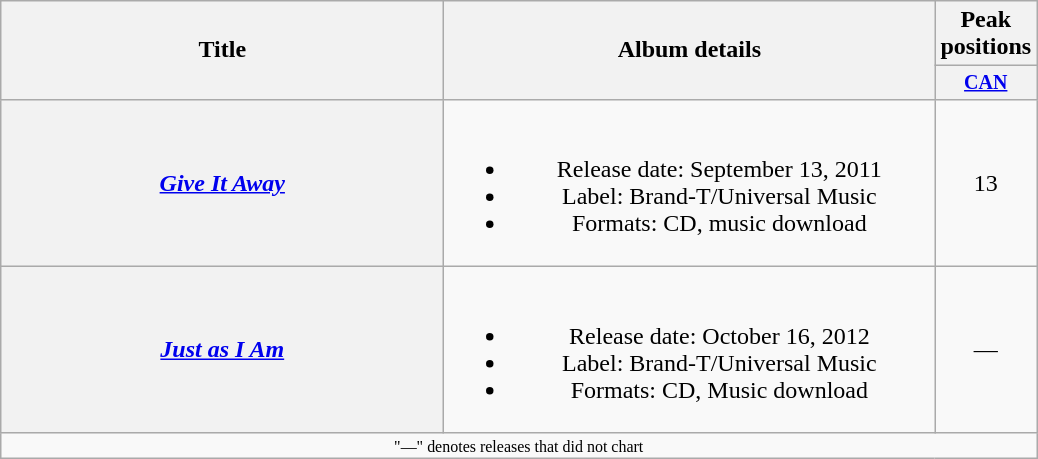<table class="wikitable plainrowheaders" style="text-align:center;">
<tr>
<th rowspan="2" style="width:18em;">Title</th>
<th rowspan="2" style="width:20em;">Album details</th>
<th colspan="1">Peak positions</th>
</tr>
<tr style="font-size:smaller;">
<th style="width:4em;"><a href='#'>CAN</a><br></th>
</tr>
<tr>
<th scope="row"><em><a href='#'>Give It Away</a></em></th>
<td><br><ul><li>Release date: September 13, 2011</li><li>Label: Brand-T/Universal Music</li><li>Formats: CD, music download</li></ul></td>
<td>13</td>
</tr>
<tr>
<th scope="row"><em><a href='#'>Just as I Am</a></em></th>
<td><br><ul><li>Release date: October 16, 2012</li><li>Label: Brand-T/Universal Music</li><li>Formats: CD, Music download</li></ul></td>
<td>—</td>
</tr>
<tr>
<td colspan="3" style="font-size:8pt">"—" denotes releases that did not chart</td>
</tr>
</table>
